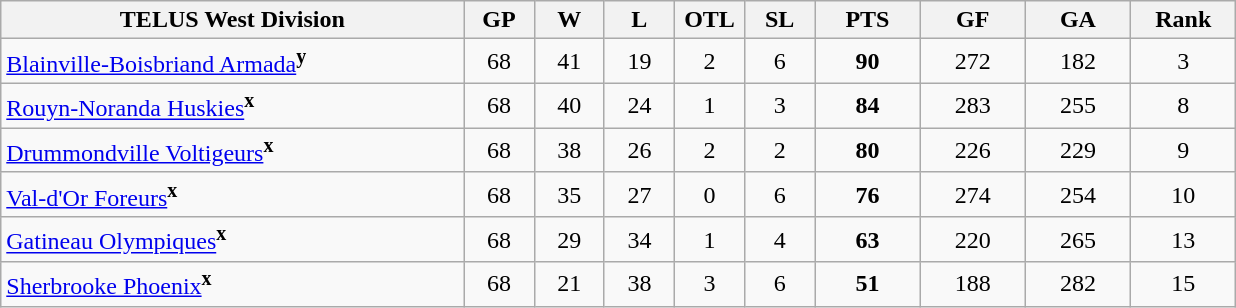<table class="wikitable" style="text-align:center">
<tr>
<th bgcolor="#DDDDFF" width="33%">TELUS West Division</th>
<th bgcolor="#DDDDFF" width="5%">GP</th>
<th bgcolor="#DDDDFF" width="5%">W</th>
<th bgcolor="#DDDDFF" width="5%">L</th>
<th bgcolor="#DDDDFF" width="5%">OTL</th>
<th bgcolor="#DDDDFF" width="5%">SL</th>
<th bgcolor="#DDDDFF" width="7.5%">PTS</th>
<th bgcolor="#DDDDFF" width="7.5%">GF</th>
<th bgcolor="#DDDDFF" width="7.5%">GA</th>
<th bgcolor="#DDDDFF" width="7.5%">Rank</th>
</tr>
<tr>
<td align=left><a href='#'>Blainville-Boisbriand Armada</a><sup><strong>y</strong></sup></td>
<td>68</td>
<td>41</td>
<td>19</td>
<td>2</td>
<td>6</td>
<td><strong>90</strong></td>
<td>272</td>
<td>182</td>
<td>3</td>
</tr>
<tr>
<td align=left><a href='#'>Rouyn-Noranda Huskies</a><sup><strong>x</strong></sup></td>
<td>68</td>
<td>40</td>
<td>24</td>
<td>1</td>
<td>3</td>
<td><strong>84</strong></td>
<td>283</td>
<td>255</td>
<td>8</td>
</tr>
<tr>
<td align=left><a href='#'>Drummondville Voltigeurs</a><sup><strong>x</strong></sup></td>
<td>68</td>
<td>38</td>
<td>26</td>
<td>2</td>
<td>2</td>
<td><strong>80</strong></td>
<td>226</td>
<td>229</td>
<td>9</td>
</tr>
<tr>
<td align=left><a href='#'>Val-d'Or Foreurs</a><sup><strong>x</strong></sup></td>
<td>68</td>
<td>35</td>
<td>27</td>
<td>0</td>
<td>6</td>
<td><strong>76</strong></td>
<td>274</td>
<td>254</td>
<td>10</td>
</tr>
<tr>
<td align=left><a href='#'>Gatineau Olympiques</a><sup><strong>x</strong></sup></td>
<td>68</td>
<td>29</td>
<td>34</td>
<td>1</td>
<td>4</td>
<td><strong>63</strong></td>
<td>220</td>
<td>265</td>
<td>13</td>
</tr>
<tr>
<td align=left><a href='#'>Sherbrooke Phoenix</a><sup><strong>x</strong></sup></td>
<td>68</td>
<td>21</td>
<td>38</td>
<td>3</td>
<td>6</td>
<td><strong>51</strong></td>
<td>188</td>
<td>282</td>
<td>15</td>
</tr>
</table>
